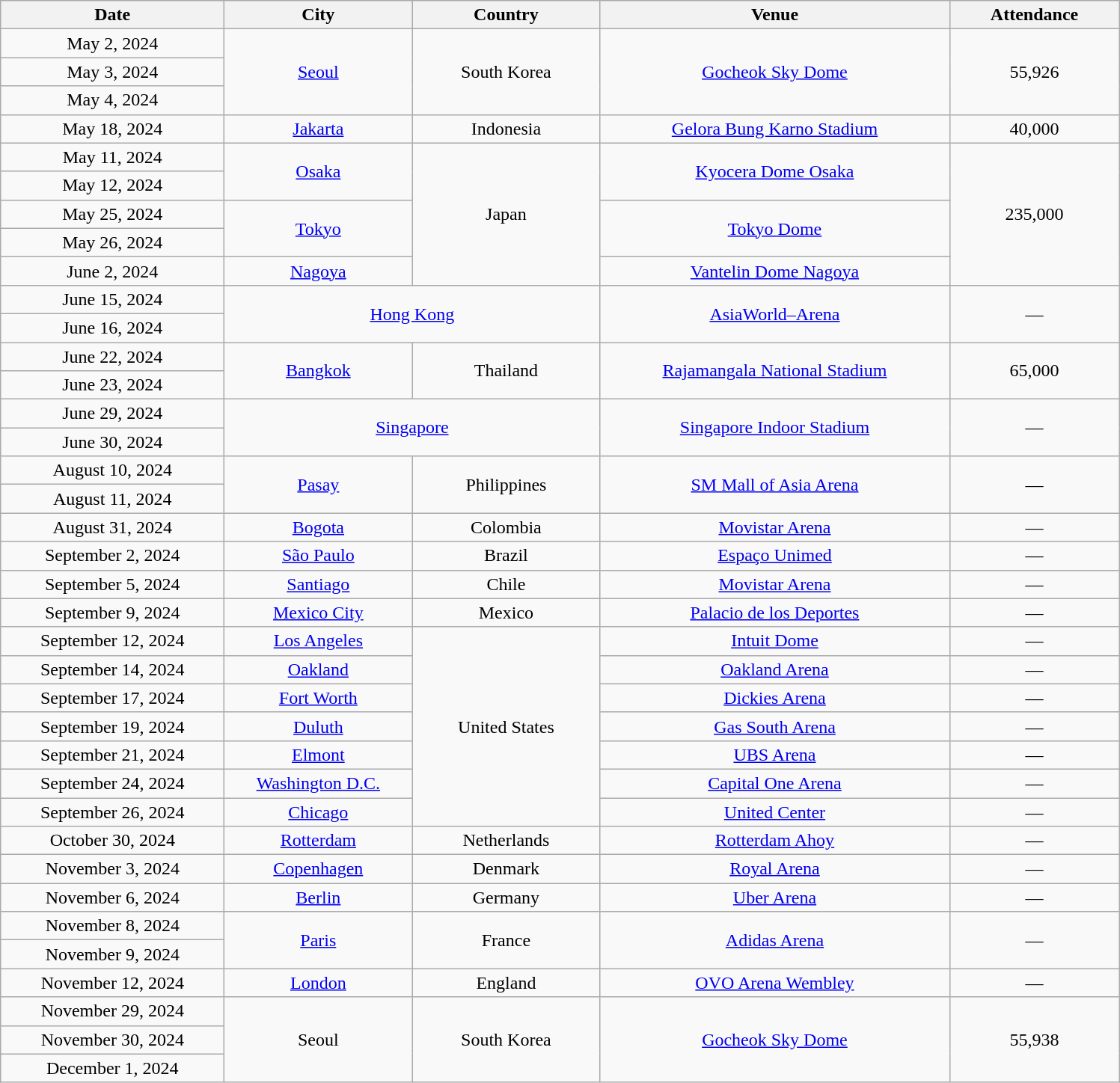<table class="wikitable" style="text-align:center;">
<tr>
<th scope="col" style="width:12em;">Date</th>
<th scope="col" style="width:10em;">City</th>
<th scope="col" style="width:10em;">Country</th>
<th scope="col" style="width:19em;">Venue</th>
<th scope="col" style="width:9em;">Attendance</th>
</tr>
<tr>
<td>May 2, 2024</td>
<td rowspan="3"><a href='#'>Seoul</a></td>
<td rowspan="3">South Korea</td>
<td rowspan="3"><a href='#'>Gocheok Sky Dome</a></td>
<td rowspan="3">55,926</td>
</tr>
<tr>
<td>May 3, 2024</td>
</tr>
<tr>
<td>May 4, 2024</td>
</tr>
<tr>
<td>May 18, 2024</td>
<td><a href='#'>Jakarta</a></td>
<td>Indonesia</td>
<td><a href='#'>Gelora Bung Karno Stadium</a></td>
<td rowspan="1">40,000</td>
</tr>
<tr>
<td>May 11, 2024</td>
<td rowspan="2"><a href='#'>Osaka</a></td>
<td rowspan="5">Japan</td>
<td rowspan="2"><a href='#'>Kyocera Dome Osaka</a></td>
<td rowspan="5">235,000</td>
</tr>
<tr>
<td>May 12, 2024</td>
</tr>
<tr>
<td>May 25, 2024</td>
<td rowspan="2"><a href='#'>Tokyo</a></td>
<td rowspan="2"><a href='#'>Tokyo Dome</a></td>
</tr>
<tr>
<td>May 26, 2024</td>
</tr>
<tr>
<td>June 2, 2024</td>
<td><a href='#'>Nagoya</a></td>
<td><a href='#'>Vantelin Dome Nagoya</a></td>
</tr>
<tr>
<td>June 15, 2024</td>
<td colspan="2" rowspan="2"><a href='#'>Hong Kong</a></td>
<td rowspan="2"><a href='#'>AsiaWorld–Arena</a></td>
<td rowspan="2">—</td>
</tr>
<tr>
<td>June 16, 2024</td>
</tr>
<tr>
<td>June 22, 2024</td>
<td rowspan="2"><a href='#'>Bangkok</a></td>
<td rowspan="2">Thailand</td>
<td rowspan="2"><a href='#'>Rajamangala National Stadium</a></td>
<td rowspan="2">65,000</td>
</tr>
<tr>
<td>June 23, 2024</td>
</tr>
<tr>
<td>June 29, 2024</td>
<td colspan="2" rowspan="2"><a href='#'>Singapore</a></td>
<td rowspan="2"><a href='#'>Singapore Indoor Stadium</a></td>
<td rowspan="2">—</td>
</tr>
<tr>
<td>June 30, 2024</td>
</tr>
<tr>
<td>August 10, 2024</td>
<td rowspan="2"><a href='#'>Pasay</a></td>
<td rowspan="2">Philippines</td>
<td rowspan="2"><a href='#'>SM Mall of Asia Arena</a></td>
<td rowspan="2">—</td>
</tr>
<tr>
<td>August 11, 2024</td>
</tr>
<tr>
<td>August 31, 2024</td>
<td rowspan="1"><a href='#'>Bogota</a></td>
<td rowspan="1">Colombia</td>
<td rowspan="1"><a href='#'>Movistar Arena</a></td>
<td>—</td>
</tr>
<tr>
<td>September 2, 2024</td>
<td rowspan="1"><a href='#'>São Paulo</a></td>
<td rowspan="1">Brazil</td>
<td rowspan="1"><a href='#'>Espaço Unimed</a></td>
<td>—</td>
</tr>
<tr>
<td>September 5, 2024</td>
<td rowspan="1"><a href='#'>Santiago</a></td>
<td rowspan="1">Chile</td>
<td rowspan="1"><a href='#'>Movistar Arena</a></td>
<td>—</td>
</tr>
<tr>
<td>September 9, 2024</td>
<td rowspan="1"><a href='#'>Mexico City</a></td>
<td rowspan="1">Mexico</td>
<td rowspan="1"><a href='#'>Palacio de los Deportes</a></td>
<td>—</td>
</tr>
<tr>
<td>September 12, 2024</td>
<td rowspan="1"><a href='#'>Los Angeles</a></td>
<td rowspan="7">United States</td>
<td rowspan="1"><a href='#'>Intuit Dome</a></td>
<td>—</td>
</tr>
<tr>
<td>September 14, 2024</td>
<td rowspan="1"><a href='#'>Oakland</a></td>
<td rowspan="1"><a href='#'>Oakland Arena</a></td>
<td>—</td>
</tr>
<tr>
<td>September 17, 2024</td>
<td rowspan="1"><a href='#'>Fort Worth</a></td>
<td rowspan="1"><a href='#'>Dickies Arena</a></td>
<td>—</td>
</tr>
<tr>
<td>September 19, 2024</td>
<td rowspan="1"><a href='#'>Duluth</a></td>
<td rowspan="1"><a href='#'>Gas South Arena</a></td>
<td>—</td>
</tr>
<tr>
<td>September 21, 2024</td>
<td rowspan="1"><a href='#'>Elmont</a></td>
<td rowspan="1"><a href='#'>UBS Arena</a></td>
<td>—</td>
</tr>
<tr>
<td>September 24, 2024</td>
<td rowspan="1"><a href='#'>Washington D.C.</a></td>
<td rowspan="1"><a href='#'>Capital One Arena</a></td>
<td>—</td>
</tr>
<tr>
<td>September 26, 2024</td>
<td rowspan="1"><a href='#'>Chicago</a></td>
<td rowspan="1"><a href='#'>United Center</a></td>
<td>—</td>
</tr>
<tr>
<td>October 30, 2024</td>
<td rowspan="1"><a href='#'>Rotterdam</a></td>
<td rowspan="1">Netherlands</td>
<td rowspan="1"><a href='#'>Rotterdam Ahoy</a></td>
<td>—</td>
</tr>
<tr>
<td>November 3, 2024</td>
<td rowspan="1"><a href='#'>Copenhagen</a></td>
<td rowspan="1">Denmark</td>
<td rowspan="1"><a href='#'>Royal Arena</a></td>
<td>—</td>
</tr>
<tr>
<td>November 6, 2024</td>
<td rowspan="1"><a href='#'>Berlin</a></td>
<td rowspan="1">Germany</td>
<td rowspan="1"><a href='#'>Uber Arena</a></td>
<td>—</td>
</tr>
<tr>
<td>November 8, 2024</td>
<td rowspan="2"><a href='#'>Paris</a></td>
<td rowspan="2">France</td>
<td rowspan="2"><a href='#'>Adidas Arena</a></td>
<td rowspan="2">—</td>
</tr>
<tr>
<td>November 9, 2024</td>
</tr>
<tr>
<td>November 12, 2024</td>
<td rowspan="1"><a href='#'>London</a></td>
<td rowspan="1">England</td>
<td rowspan="1"><a href='#'>OVO Arena Wembley</a></td>
<td>—</td>
</tr>
<tr>
<td>November 29, 2024</td>
<td rowspan="3">Seoul</td>
<td rowspan="3">South Korea</td>
<td rowspan="3"><a href='#'>Gocheok Sky Dome</a></td>
<td rowspan="3">55,938</td>
</tr>
<tr>
<td>November 30, 2024</td>
</tr>
<tr>
<td>December 1, 2024</td>
</tr>
</table>
